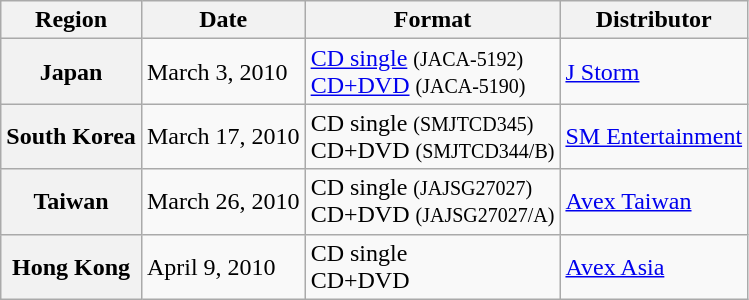<table class="wikitable plainrowheaders">
<tr>
<th>Region</th>
<th>Date</th>
<th>Format</th>
<th>Distributor</th>
</tr>
<tr>
<th scope="row">Japan</th>
<td>March 3, 2010</td>
<td><a href='#'>CD single</a> <small>(JACA-5192)</small><br><a href='#'>CD+DVD</a> <small>(JACA-5190)</small></td>
<td><a href='#'>J Storm</a></td>
</tr>
<tr>
<th scope="row">South Korea</th>
<td>March 17, 2010</td>
<td>CD single <small>(SMJTCD345)</small><br>CD+DVD <small>(SMJTCD344/B)</small></td>
<td><a href='#'>SM Entertainment</a></td>
</tr>
<tr>
<th scope="row">Taiwan</th>
<td>March 26, 2010</td>
<td>CD single <small>(JAJSG27027)</small><br>CD+DVD <small>(JAJSG27027/A)</small></td>
<td><a href='#'>Avex Taiwan</a></td>
</tr>
<tr>
<th scope="row">Hong Kong</th>
<td>April 9, 2010</td>
<td>CD single<br>CD+DVD</td>
<td><a href='#'>Avex Asia</a></td>
</tr>
</table>
